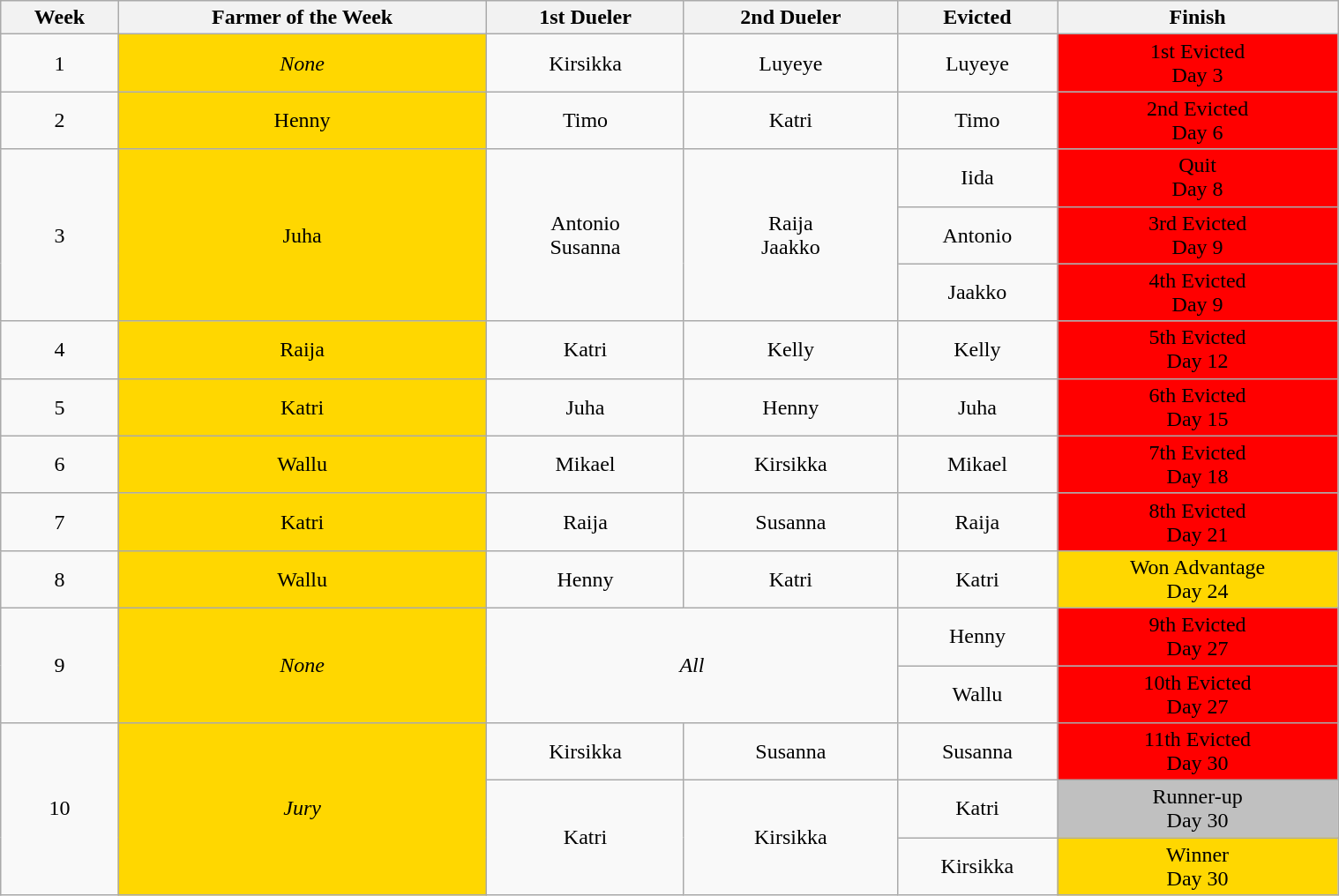<table class="wikitable" style="font-size:100%; text-align:center; width: 80%; margin-left: auto; margin-right: auto;">
<tr>
<th>Week</th>
<th>Farmer of the Week</th>
<th>1st Dueler</th>
<th>2nd Dueler</th>
<th>Evicted</th>
<th>Finish</th>
</tr>
<tr>
<td>1</td>
<td style="background:gold;"><em>None</em></td>
<td>Kirsikka</td>
<td>Luyeye</td>
<td>Luyeye</td>
<td style="background:#ff0000">1st Evicted<br>Day 3</td>
</tr>
<tr>
<td>2</td>
<td style="background:gold;">Henny</td>
<td>Timo</td>
<td>Katri</td>
<td>Timo</td>
<td style="background:#ff0000">2nd Evicted<br>Day 6</td>
</tr>
<tr>
<td rowspan="3">3</td>
<td rowspan="3" style="background:gold;">Juha</td>
<td rowspan="3">Antonio<br>Susanna</td>
<td rowspan="3">Raija<br>Jaakko</td>
<td rowspan="1">Iida</td>
<td rowspan="1" style="background:#ff0000">Quit<br>Day 8</td>
</tr>
<tr>
<td rowspan="1">Antonio</td>
<td rowspan="1" style="background:#ff0000">3rd Evicted<br>Day 9</td>
</tr>
<tr>
<td rowspan="1">Jaakko</td>
<td rowspan="1" style="background:#ff0000">4th Evicted<br>Day 9</td>
</tr>
<tr>
<td>4</td>
<td style="background:gold;">Raija</td>
<td>Katri</td>
<td>Kelly</td>
<td>Kelly</td>
<td style="background:#ff0000">5th Evicted<br>Day 12</td>
</tr>
<tr>
<td>5</td>
<td style="background:gold;">Katri</td>
<td>Juha</td>
<td>Henny</td>
<td>Juha</td>
<td style="background:#ff0000">6th Evicted<br>Day 15</td>
</tr>
<tr>
<td>6</td>
<td style="background:gold;">Wallu</td>
<td>Mikael</td>
<td>Kirsikka</td>
<td>Mikael</td>
<td style="background:#ff0000">7th Evicted<br>Day 18</td>
</tr>
<tr>
<td>7</td>
<td style="background:gold;">Katri</td>
<td>Raija</td>
<td>Susanna</td>
<td>Raija</td>
<td style="background:#ff0000">8th Evicted<br>Day 21</td>
</tr>
<tr>
<td>8</td>
<td style="background:gold;">Wallu</td>
<td>Henny</td>
<td>Katri</td>
<td>Katri</td>
<td style="background:gold">Won Advantage<br>Day 24</td>
</tr>
<tr>
<td rowspan="2">9</td>
<td rowspan="2" style="background:gold;"><em>None</em></td>
<td rowspan="2" colspan="2"><em>All</em></td>
<td rowspan="1">Henny</td>
<td rowspan="1" style="background:#ff0000">9th Evicted<br>Day 27</td>
</tr>
<tr>
<td rowspan="1">Wallu</td>
<td rowspan="1" style="background:#ff0000">10th Evicted<br>Day 27</td>
</tr>
<tr>
<td rowspan="3">10</td>
<td rowspan="3" style="background:gold;"><em>Jury</em></td>
<td rowspan="1">Kirsikka</td>
<td rowspan="1">Susanna</td>
<td rowspan="1">Susanna</td>
<td rowspan="1" style="background:#ff0000">11th Evicted<br>Day 30</td>
</tr>
<tr>
<td rowspan="2">Katri</td>
<td rowspan="2">Kirsikka</td>
<td rowspan="1">Katri</td>
<td rowspan="1" style="background:silver">Runner-up<br>Day 30</td>
</tr>
<tr>
<td rowspan="1">Kirsikka</td>
<td rowspan="1" style="background:gold">Winner<br>Day 30</td>
</tr>
</table>
